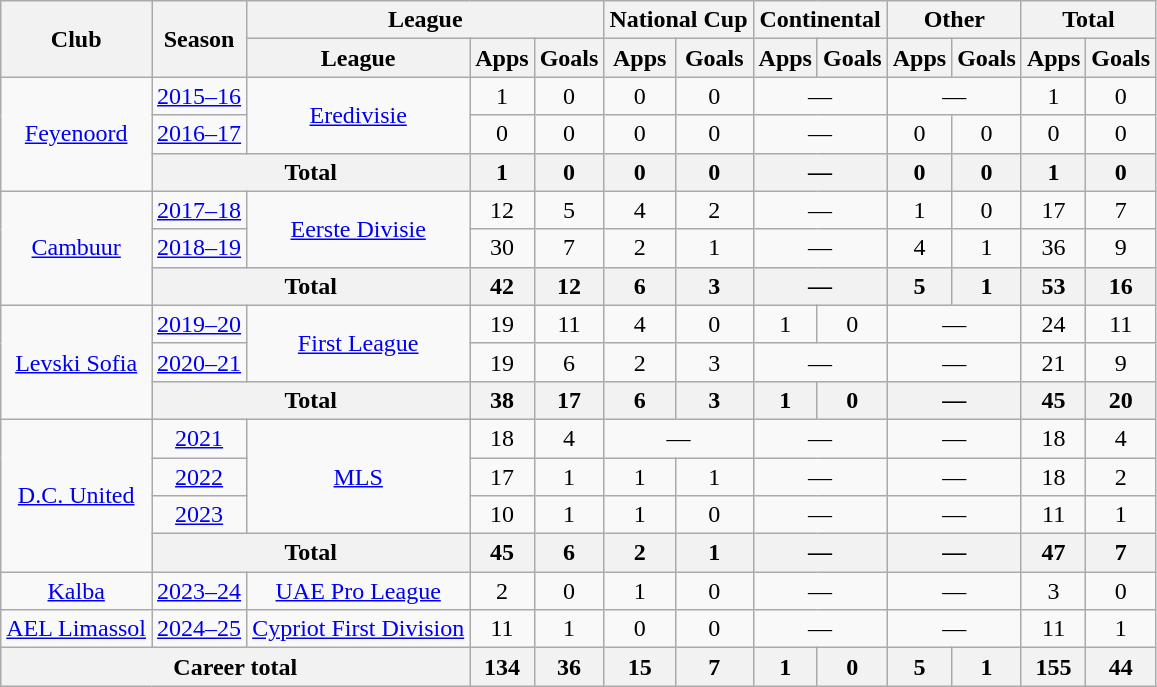<table class="wikitable" style="text-align: center;">
<tr>
<th rowspan="2">Club</th>
<th rowspan="2">Season</th>
<th colspan="3">League</th>
<th colspan="2">National Cup</th>
<th colspan="2">Continental</th>
<th colspan="2">Other</th>
<th colspan="2">Total</th>
</tr>
<tr>
<th>League</th>
<th>Apps</th>
<th>Goals</th>
<th>Apps</th>
<th>Goals</th>
<th>Apps</th>
<th>Goals</th>
<th>Apps</th>
<th>Goals</th>
<th>Apps</th>
<th>Goals</th>
</tr>
<tr>
<td rowspan="3"><a href='#'>Feyenoord</a></td>
<td><a href='#'>2015–16</a></td>
<td rowspan="2"><a href='#'>Eredivisie</a></td>
<td>1</td>
<td>0</td>
<td>0</td>
<td>0</td>
<td colspan="2">—</td>
<td colspan="2">—</td>
<td>1</td>
<td>0</td>
</tr>
<tr>
<td><a href='#'>2016–17</a></td>
<td>0</td>
<td>0</td>
<td>0</td>
<td>0</td>
<td colspan="2">—</td>
<td>0</td>
<td>0</td>
<td>0</td>
<td>0</td>
</tr>
<tr>
<th colspan="2">Total</th>
<th>1</th>
<th>0</th>
<th>0</th>
<th>0</th>
<th colspan="2">—</th>
<th>0</th>
<th>0</th>
<th>1</th>
<th>0</th>
</tr>
<tr>
<td rowspan="3"><a href='#'>Cambuur</a></td>
<td><a href='#'>2017–18</a></td>
<td rowspan="2"><a href='#'>Eerste Divisie</a></td>
<td>12</td>
<td>5</td>
<td>4</td>
<td>2</td>
<td colspan="2">—</td>
<td>1</td>
<td>0</td>
<td>17</td>
<td>7</td>
</tr>
<tr>
<td><a href='#'>2018–19</a></td>
<td>30</td>
<td>7</td>
<td>2</td>
<td>1</td>
<td colspan="2">—</td>
<td>4</td>
<td>1</td>
<td>36</td>
<td>9</td>
</tr>
<tr>
<th colspan="2">Total</th>
<th>42</th>
<th>12</th>
<th>6</th>
<th>3</th>
<th colspan="2">—</th>
<th>5</th>
<th>1</th>
<th>53</th>
<th>16</th>
</tr>
<tr>
<td rowspan="3"><a href='#'>Levski Sofia</a></td>
<td><a href='#'>2019–20</a></td>
<td rowspan="2"><a href='#'>First League</a></td>
<td>19</td>
<td>11</td>
<td>4</td>
<td>0</td>
<td>1</td>
<td>0</td>
<td colspan="2">—</td>
<td>24</td>
<td>11</td>
</tr>
<tr>
<td><a href='#'>2020–21</a></td>
<td>19</td>
<td>6</td>
<td>2</td>
<td>3</td>
<td colspan="2">—</td>
<td colspan="2">—</td>
<td>21</td>
<td>9</td>
</tr>
<tr>
<th colspan="2">Total</th>
<th>38</th>
<th>17</th>
<th>6</th>
<th>3</th>
<th>1</th>
<th>0</th>
<th colspan="2">—</th>
<th>45</th>
<th>20</th>
</tr>
<tr>
<td rowspan="4"><a href='#'>D.C. United</a></td>
<td><a href='#'>2021</a></td>
<td rowspan="3"><a href='#'>MLS</a></td>
<td>18</td>
<td>4</td>
<td colspan="2">—</td>
<td colspan="2">—</td>
<td colspan="2">—</td>
<td>18</td>
<td>4</td>
</tr>
<tr>
<td><a href='#'>2022</a></td>
<td>17</td>
<td>1</td>
<td>1</td>
<td>1</td>
<td colspan="2">—</td>
<td colspan="2">—</td>
<td>18</td>
<td>2</td>
</tr>
<tr>
<td><a href='#'>2023</a></td>
<td>10</td>
<td>1</td>
<td>1</td>
<td>0</td>
<td colspan="2">—</td>
<td colspan="2">—</td>
<td>11</td>
<td>1</td>
</tr>
<tr>
<th colspan="2">Total</th>
<th>45</th>
<th>6</th>
<th>2</th>
<th>1</th>
<th colspan="2">—</th>
<th colspan="2">—</th>
<th>47</th>
<th>7</th>
</tr>
<tr>
<td><a href='#'>Kalba</a></td>
<td><a href='#'>2023–24</a></td>
<td><a href='#'>UAE Pro League</a></td>
<td>2</td>
<td>0</td>
<td>1</td>
<td>0</td>
<td colspan="2">—</td>
<td colspan="2">—</td>
<td>3</td>
<td>0</td>
</tr>
<tr>
<td><a href='#'>AEL Limassol</a></td>
<td><a href='#'>2024–25</a></td>
<td><a href='#'>Cypriot First Division</a></td>
<td>11</td>
<td>1</td>
<td>0</td>
<td>0</td>
<td colspan="2">—</td>
<td colspan="2">—</td>
<td>11</td>
<td>1</td>
</tr>
<tr>
<th colspan="3">Career total</th>
<th>134</th>
<th>36</th>
<th>15</th>
<th>7</th>
<th>1</th>
<th>0</th>
<th>5</th>
<th>1</th>
<th>155</th>
<th>44</th>
</tr>
</table>
